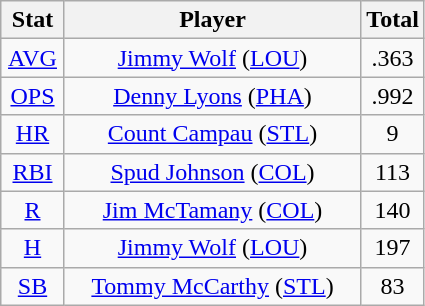<table class="wikitable" style="text-align:center;">
<tr>
<th style="width:15%;">Stat</th>
<th>Player</th>
<th style="width:15%;">Total</th>
</tr>
<tr>
<td><a href='#'>AVG</a></td>
<td><a href='#'>Jimmy Wolf</a> (<a href='#'>LOU</a>)</td>
<td>.363</td>
</tr>
<tr>
<td><a href='#'>OPS</a></td>
<td><a href='#'>Denny Lyons</a> (<a href='#'>PHA</a>)</td>
<td>.992</td>
</tr>
<tr>
<td><a href='#'>HR</a></td>
<td><a href='#'>Count Campau</a> (<a href='#'>STL</a>)</td>
<td>9</td>
</tr>
<tr>
<td><a href='#'>RBI</a></td>
<td><a href='#'>Spud Johnson</a> (<a href='#'>COL</a>)</td>
<td>113</td>
</tr>
<tr>
<td><a href='#'>R</a></td>
<td><a href='#'>Jim McTamany</a> (<a href='#'>COL</a>)</td>
<td>140</td>
</tr>
<tr>
<td><a href='#'>H</a></td>
<td><a href='#'>Jimmy Wolf</a> (<a href='#'>LOU</a>)</td>
<td>197</td>
</tr>
<tr>
<td><a href='#'>SB</a></td>
<td><a href='#'>Tommy McCarthy</a> (<a href='#'>STL</a>)</td>
<td>83</td>
</tr>
</table>
